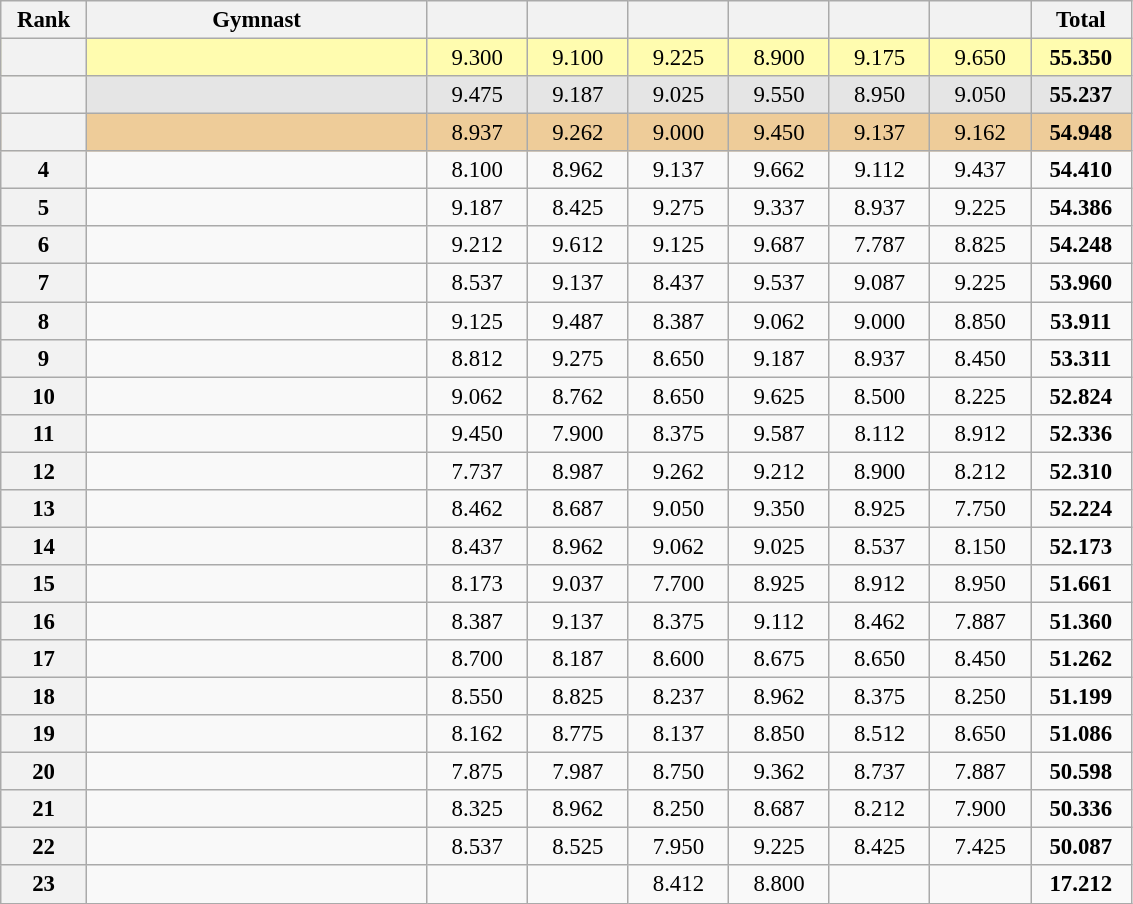<table class="wikitable sortable" style="text-align:center; font-size:95%">
<tr>
<th scope="col" style="width:50px;">Rank</th>
<th scope="col" style="width:220px;">Gymnast</th>
<th scope="col" style="width:60px;"></th>
<th scope="col" style="width:60px;"></th>
<th scope="col" style="width:60px;"></th>
<th scope="col" style="width:60px;"></th>
<th scope="col" style="width:60px;"></th>
<th scope="col" style="width:60px;"></th>
<th scope="col" style="width:60px;">Total</th>
</tr>
<tr style="background:#fffcaf;">
<th scope=row style="text-align:center"></th>
<td align=left></td>
<td>9.300</td>
<td>9.100</td>
<td>9.225</td>
<td>8.900</td>
<td>9.175</td>
<td>9.650</td>
<td><strong>55.350</strong></td>
</tr>
<tr style="background:#e5e5e5;">
<th scope=row style="text-align:center"></th>
<td align=left></td>
<td>9.475</td>
<td>9.187</td>
<td>9.025</td>
<td>9.550</td>
<td>8.950</td>
<td>9.050</td>
<td><strong>55.237</strong></td>
</tr>
<tr style="background:#ec9;">
<th scope=row style="text-align:center"></th>
<td align=left></td>
<td>8.937</td>
<td>9.262</td>
<td>9.000</td>
<td>9.450</td>
<td>9.137</td>
<td>9.162</td>
<td><strong>54.948</strong></td>
</tr>
<tr>
<th scope=row style="text-align:center">4</th>
<td align=left></td>
<td>8.100</td>
<td>8.962</td>
<td>9.137</td>
<td>9.662</td>
<td>9.112</td>
<td>9.437</td>
<td><strong>54.410</strong></td>
</tr>
<tr>
<th scope=row style="text-align:center">5</th>
<td align=left></td>
<td>9.187</td>
<td>8.425</td>
<td>9.275</td>
<td>9.337</td>
<td>8.937</td>
<td>9.225</td>
<td><strong>54.386</strong></td>
</tr>
<tr>
<th scope=row style="text-align:center">6</th>
<td align=left></td>
<td>9.212</td>
<td>9.612</td>
<td>9.125</td>
<td>9.687</td>
<td>7.787</td>
<td>8.825</td>
<td><strong>54.248</strong></td>
</tr>
<tr>
<th scope=row style="text-align:center">7</th>
<td align=left></td>
<td>8.537</td>
<td>9.137</td>
<td>8.437</td>
<td>9.537</td>
<td>9.087</td>
<td>9.225</td>
<td><strong>53.960</strong></td>
</tr>
<tr>
<th scope=row style="text-align:center">8</th>
<td align=left></td>
<td>9.125</td>
<td>9.487</td>
<td>8.387</td>
<td>9.062</td>
<td>9.000</td>
<td>8.850</td>
<td><strong>53.911</strong></td>
</tr>
<tr>
<th scope=row style="text-align:center">9</th>
<td align=left></td>
<td>8.812</td>
<td>9.275</td>
<td>8.650</td>
<td>9.187</td>
<td>8.937</td>
<td>8.450</td>
<td><strong>53.311</strong></td>
</tr>
<tr>
<th scope=row style="text-align:center">10</th>
<td align=left></td>
<td>9.062</td>
<td>8.762</td>
<td>8.650</td>
<td>9.625</td>
<td>8.500</td>
<td>8.225</td>
<td><strong>52.824</strong></td>
</tr>
<tr>
<th scope=row style="text-align:center">11</th>
<td align=left></td>
<td>9.450</td>
<td>7.900</td>
<td>8.375</td>
<td>9.587</td>
<td>8.112</td>
<td>8.912</td>
<td><strong>52.336</strong></td>
</tr>
<tr>
<th scope=row style="text-align:center">12</th>
<td align=left></td>
<td>7.737</td>
<td>8.987</td>
<td>9.262</td>
<td>9.212</td>
<td>8.900</td>
<td>8.212</td>
<td><strong>52.310</strong></td>
</tr>
<tr>
<th scope=row style="text-align:center">13</th>
<td align=left></td>
<td>8.462</td>
<td>8.687</td>
<td>9.050</td>
<td>9.350</td>
<td>8.925</td>
<td>7.750</td>
<td><strong>52.224</strong></td>
</tr>
<tr>
<th scope=row style="text-align:center">14</th>
<td align=left></td>
<td>8.437</td>
<td>8.962</td>
<td>9.062</td>
<td>9.025</td>
<td>8.537</td>
<td>8.150</td>
<td><strong>52.173</strong></td>
</tr>
<tr>
<th scope=row style="text-align:center">15</th>
<td align=left></td>
<td>8.173</td>
<td>9.037</td>
<td>7.700</td>
<td>8.925</td>
<td>8.912</td>
<td>8.950</td>
<td><strong>51.661</strong></td>
</tr>
<tr>
<th scope=row style="text-align:center">16</th>
<td align=left></td>
<td>8.387</td>
<td>9.137</td>
<td>8.375</td>
<td>9.112</td>
<td>8.462</td>
<td>7.887</td>
<td><strong>51.360</strong></td>
</tr>
<tr>
<th scope=row style="text-align:center">17</th>
<td align=left></td>
<td>8.700</td>
<td>8.187</td>
<td>8.600</td>
<td>8.675</td>
<td>8.650</td>
<td>8.450</td>
<td><strong>51.262</strong></td>
</tr>
<tr>
<th scope=row style="text-align:center">18</th>
<td align=left></td>
<td>8.550</td>
<td>8.825</td>
<td>8.237</td>
<td>8.962</td>
<td>8.375</td>
<td>8.250</td>
<td><strong>51.199</strong></td>
</tr>
<tr>
<th scope=row style="text-align:center">19</th>
<td align=left></td>
<td>8.162</td>
<td>8.775</td>
<td>8.137</td>
<td>8.850</td>
<td>8.512</td>
<td>8.650</td>
<td><strong>51.086</strong></td>
</tr>
<tr>
<th scope=row style="text-align:center">20</th>
<td align=left></td>
<td>7.875</td>
<td>7.987</td>
<td>8.750</td>
<td>9.362</td>
<td>8.737</td>
<td>7.887</td>
<td><strong>50.598</strong></td>
</tr>
<tr>
<th scope=row style="text-align:center">21</th>
<td align=left></td>
<td>8.325</td>
<td>8.962</td>
<td>8.250</td>
<td>8.687</td>
<td>8.212</td>
<td>7.900</td>
<td><strong>50.336</strong></td>
</tr>
<tr>
<th scope=row style="text-align:center">22</th>
<td align=left></td>
<td>8.537</td>
<td>8.525</td>
<td>7.950</td>
<td>9.225</td>
<td>8.425</td>
<td>7.425</td>
<td><strong>50.087</strong></td>
</tr>
<tr>
<th scope=row style="text-align:center">23</th>
<td align=left></td>
<td></td>
<td></td>
<td>8.412</td>
<td>8.800</td>
<td></td>
<td></td>
<td><strong>17.212</strong></td>
</tr>
</table>
